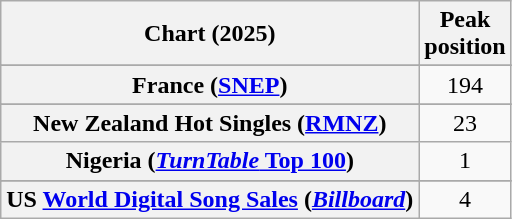<table class="wikitable sortable plainrowheaders" style="text-align:center">
<tr>
<th scope="col">Chart (2025)</th>
<th scope="col">Peak<br>position</th>
</tr>
<tr>
</tr>
<tr>
<th scope="row">France (<a href='#'>SNEP</a>)</th>
<td>194</td>
</tr>
<tr>
</tr>
<tr>
<th scope="row">New Zealand Hot Singles (<a href='#'>RMNZ</a>)</th>
<td>23</td>
</tr>
<tr>
<th scope="row">Nigeria (<a href='#'><em>TurnTable</em> Top 100</a>)</th>
<td>1</td>
</tr>
<tr>
</tr>
<tr>
</tr>
<tr>
</tr>
<tr>
</tr>
<tr>
<th scope="row">US <a href='#'>World Digital Song Sales</a> (<em><a href='#'>Billboard</a></em>)</th>
<td>4</td>
</tr>
</table>
